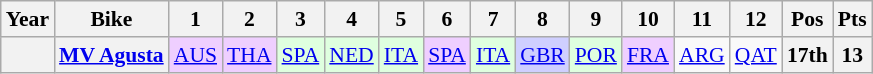<table class="wikitable" style="text-align:center; font-size:90%;">
<tr>
<th>Year</th>
<th>Bike</th>
<th>1</th>
<th>2</th>
<th>3</th>
<th>4</th>
<th>5</th>
<th>6</th>
<th>7</th>
<th>8</th>
<th>9</th>
<th>10</th>
<th>11</th>
<th>12</th>
<th>Pos</th>
<th>Pts</th>
</tr>
<tr>
<th></th>
<th><a href='#'>MV Agusta</a></th>
<td style="background:#efcfff;"><a href='#'>AUS</a><br></td>
<td style="background:#efcfff;"><a href='#'>THA</a><br></td>
<td style="background:#dfffdf;"><a href='#'>SPA</a><br></td>
<td style="background:#dfffdf;"><a href='#'>NED</a><br></td>
<td style="background:#dfffdf;"><a href='#'>ITA</a><br></td>
<td style="background:#efcfff;"><a href='#'>SPA</a><br></td>
<td style="background:#dfffdf;"><a href='#'>ITA</a><br></td>
<td style="background:#cfcfff;"><a href='#'>GBR</a><br></td>
<td style="background:#dfffdf;"><a href='#'>POR</a><br></td>
<td style="background:#efcfff;"><a href='#'>FRA</a><br></td>
<td><a href='#'>ARG</a></td>
<td><a href='#'>QAT</a></td>
<th>17th</th>
<th>13</th>
</tr>
</table>
